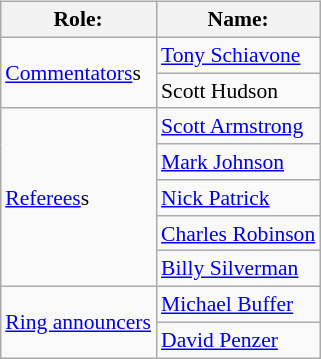<table class=wikitable style="font-size:90%; margin: 0.5em 0 0.5em 1em; float: right; clear: right;">
<tr>
<th>Role:</th>
<th>Name:</th>
</tr>
<tr>
<td rowspan=2><a href='#'>Commentators</a>s</td>
<td><a href='#'>Tony Schiavone</a></td>
</tr>
<tr>
<td>Scott Hudson</td>
</tr>
<tr>
<td rowspan=5><a href='#'>Referees</a>s</td>
<td><a href='#'>Scott Armstrong</a></td>
</tr>
<tr>
<td><a href='#'>Mark Johnson</a></td>
</tr>
<tr>
<td><a href='#'>Nick Patrick</a></td>
</tr>
<tr>
<td><a href='#'>Charles Robinson</a></td>
</tr>
<tr>
<td><a href='#'>Billy Silverman</a></td>
</tr>
<tr>
<td rowspan=2><a href='#'>Ring announcers</a></td>
<td><a href='#'>Michael Buffer</a> </td>
</tr>
<tr>
<td><a href='#'>David Penzer</a></td>
</tr>
</table>
